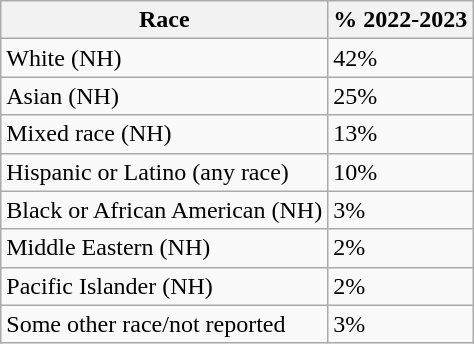<table class="wikitable">
<tr>
<th>Race</th>
<th>% 2022-2023</th>
</tr>
<tr>
<td>White (NH)</td>
<td>42%</td>
</tr>
<tr>
<td>Asian (NH)</td>
<td>25%</td>
</tr>
<tr>
<td>Mixed race (NH)</td>
<td>13%</td>
</tr>
<tr>
<td>Hispanic or Latino (any race)</td>
<td>10%</td>
</tr>
<tr>
<td>Black or African American (NH)</td>
<td>3%</td>
</tr>
<tr>
<td>Middle Eastern (NH)</td>
<td>2%</td>
</tr>
<tr>
<td>Pacific Islander (NH)</td>
<td>2%</td>
</tr>
<tr>
<td>Some other race/not reported</td>
<td>3%</td>
</tr>
</table>
